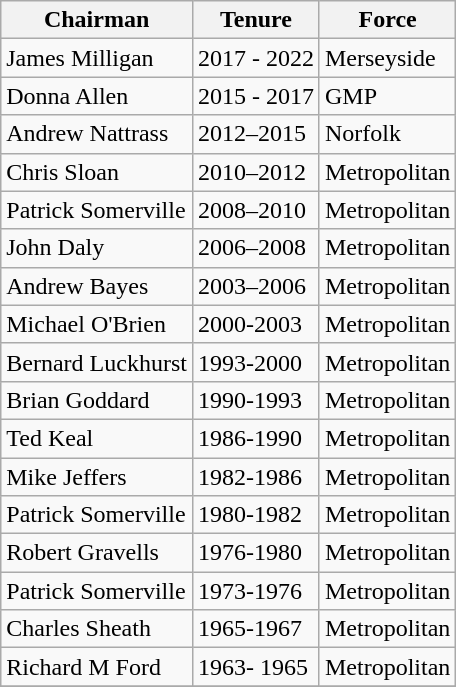<table class="wikitable">
<tr>
<th>Chairman</th>
<th>Tenure</th>
<th>Force</th>
</tr>
<tr>
<td>James Milligan</td>
<td>2017 - 2022</td>
<td>Merseyside</td>
</tr>
<tr>
<td>Donna Allen</td>
<td>2015 - 2017</td>
<td>GMP</td>
</tr>
<tr>
<td>Andrew Nattrass</td>
<td>2012–2015</td>
<td>Norfolk</td>
</tr>
<tr>
<td>Chris Sloan</td>
<td>2010–2012</td>
<td>Metropolitan</td>
</tr>
<tr>
<td>Patrick Somerville</td>
<td>2008–2010</td>
<td>Metropolitan</td>
</tr>
<tr>
<td>John Daly</td>
<td>2006–2008</td>
<td>Metropolitan</td>
</tr>
<tr>
<td>Andrew Bayes</td>
<td>2003–2006</td>
<td>Metropolitan</td>
</tr>
<tr>
<td>Michael O'Brien</td>
<td>2000-2003</td>
<td>Metropolitan</td>
</tr>
<tr>
<td>Bernard Luckhurst</td>
<td>1993-2000</td>
<td>Metropolitan</td>
</tr>
<tr>
<td>Brian Goddard</td>
<td>1990-1993</td>
<td>Metropolitan</td>
</tr>
<tr>
<td>Ted Keal</td>
<td>1986-1990</td>
<td>Metropolitan</td>
</tr>
<tr>
<td>Mike Jeffers</td>
<td>1982-1986</td>
<td>Metropolitan</td>
</tr>
<tr>
<td>Patrick Somerville</td>
<td>1980-1982</td>
<td>Metropolitan</td>
</tr>
<tr>
<td>Robert Gravells</td>
<td>1976-1980</td>
<td>Metropolitan</td>
</tr>
<tr>
<td>Patrick Somerville</td>
<td>1973-1976</td>
<td>Metropolitan</td>
</tr>
<tr>
<td>Charles Sheath</td>
<td>1965-1967</td>
<td>Metropolitan</td>
</tr>
<tr>
<td>Richard M Ford</td>
<td>1963- 1965</td>
<td>Metropolitan</td>
</tr>
<tr>
</tr>
</table>
